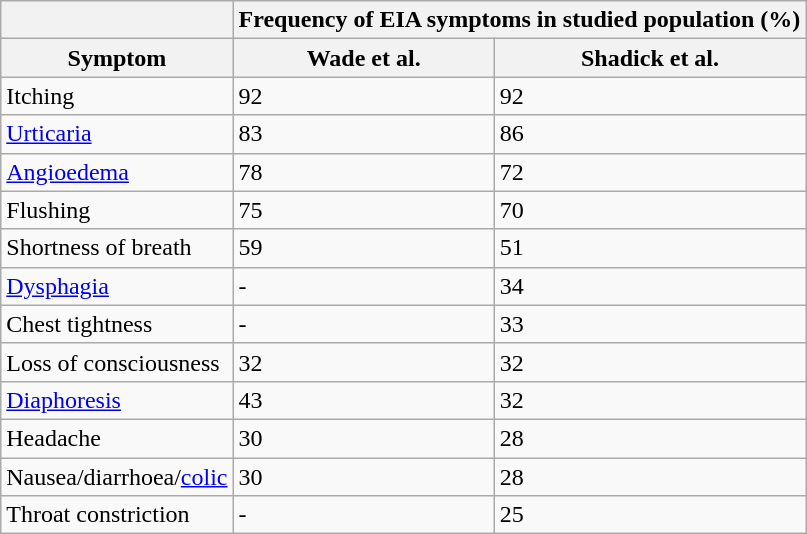<table class="wikitable">
<tr>
<th></th>
<th colspan="2">Frequency of EIA symptoms in studied population (%)</th>
</tr>
<tr>
<th>Symptom</th>
<th>Wade et al.</th>
<th>Shadick et al.</th>
</tr>
<tr>
<td>Itching</td>
<td>92</td>
<td>92</td>
</tr>
<tr>
<td><a href='#'>Urticaria</a></td>
<td>83</td>
<td>86</td>
</tr>
<tr>
<td><a href='#'>Angioedema</a></td>
<td>78</td>
<td>72</td>
</tr>
<tr>
<td>Flushing</td>
<td>75</td>
<td>70</td>
</tr>
<tr>
<td>Shortness of breath</td>
<td>59</td>
<td>51</td>
</tr>
<tr>
<td><a href='#'>Dysphagia</a></td>
<td>-</td>
<td>34</td>
</tr>
<tr>
<td>Chest tightness</td>
<td>-</td>
<td>33</td>
</tr>
<tr>
<td>Loss of consciousness</td>
<td>32</td>
<td>32</td>
</tr>
<tr>
<td><a href='#'>Diaphoresis</a></td>
<td>43</td>
<td>32</td>
</tr>
<tr>
<td>Headache</td>
<td>30</td>
<td>28</td>
</tr>
<tr>
<td>Nausea/diarrhoea/<a href='#'>colic</a></td>
<td>30</td>
<td>28</td>
</tr>
<tr>
<td>Throat constriction</td>
<td>-</td>
<td>25</td>
</tr>
</table>
